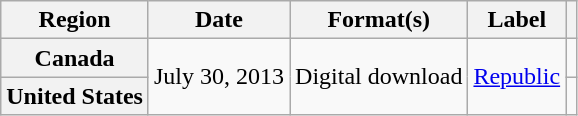<table class="wikitable plainrowheaders">
<tr>
<th scope="col">Region</th>
<th scope="col">Date</th>
<th scope="col">Format(s)</th>
<th scope="col">Label</th>
<th scope="col"></th>
</tr>
<tr>
<th scope="row">Canada</th>
<td rowspan="2">July 30, 2013</td>
<td rowspan="2">Digital download</td>
<td rowspan="2"><a href='#'>Republic</a></td>
<td align="center"></td>
</tr>
<tr>
<th scope="row">United States</th>
<td align="center"></td>
</tr>
</table>
